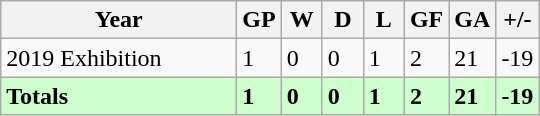<table class="wikitable">
<tr>
<th width="150">Year</th>
<th width="20">GP</th>
<th width="20">W</th>
<th width="20">D</th>
<th width="20">L</th>
<th width="20">GF</th>
<th width="20">GA</th>
<th width="20">+/-</th>
</tr>
<tr>
<td> 2019 Exhibition</td>
<td>1</td>
<td>0</td>
<td>0</td>
<td>1</td>
<td>2</td>
<td>21</td>
<td>-19</td>
</tr>
<tr style="background:#ccffcc;">
<td style="text-align:left;"><strong>Totals</strong></td>
<td><strong>1</strong></td>
<td><strong>0</strong></td>
<td><strong>0</strong></td>
<td><strong>1</strong></td>
<td><strong>2</strong></td>
<td><strong>21</strong></td>
<td><strong>-19</strong></td>
</tr>
</table>
